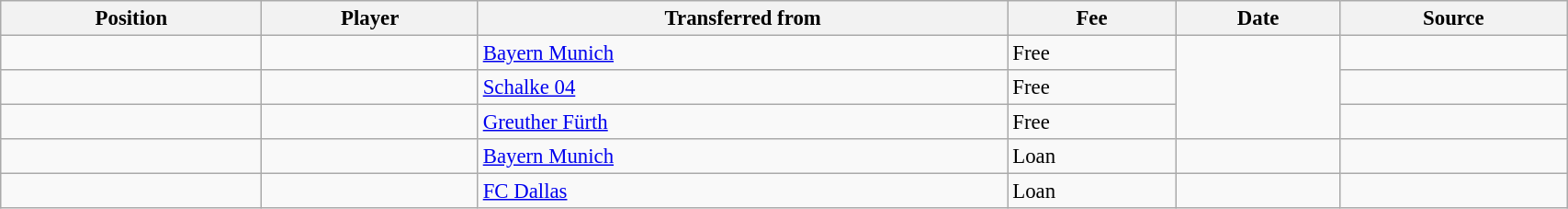<table class="wikitable sortable" style="width:90%; text-align:center; font-size:95%; text-align:left;">
<tr>
<th>Position</th>
<th>Player</th>
<th>Transferred from</th>
<th>Fee</th>
<th>Date</th>
<th>Source</th>
</tr>
<tr>
<td align=center></td>
<td></td>
<td> <a href='#'>Bayern Munich</a></td>
<td>Free</td>
<td rowspan=3></td>
<td></td>
</tr>
<tr>
<td align=center></td>
<td></td>
<td> <a href='#'>Schalke 04</a></td>
<td>Free</td>
<td></td>
</tr>
<tr>
<td align=center></td>
<td></td>
<td> <a href='#'>Greuther Fürth</a></td>
<td>Free</td>
<td></td>
</tr>
<tr>
<td align=center></td>
<td></td>
<td> <a href='#'>Bayern Munich</a></td>
<td>Loan</td>
<td></td>
<td></td>
</tr>
<tr>
<td align=center></td>
<td></td>
<td> <a href='#'>FC Dallas</a></td>
<td>Loan</td>
<td></td>
<td></td>
</tr>
</table>
